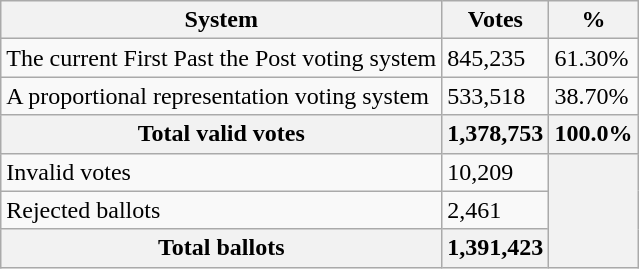<table class="wikitable">
<tr>
<th>System</th>
<th>Votes</th>
<th>%</th>
</tr>
<tr>
<td>The current First Past the Post voting system</td>
<td>845,235</td>
<td>61.30%</td>
</tr>
<tr>
<td>A proportional representation voting system</td>
<td>533,518</td>
<td>38.70%</td>
</tr>
<tr>
<th>Total valid votes</th>
<th>1,378,753</th>
<th>100.0%</th>
</tr>
<tr>
<td>Invalid votes</td>
<td>10,209</td>
<th rowspan="3"></th>
</tr>
<tr>
<td>Rejected ballots</td>
<td>2,461</td>
</tr>
<tr>
<th>Total ballots</th>
<th>1,391,423</th>
</tr>
</table>
